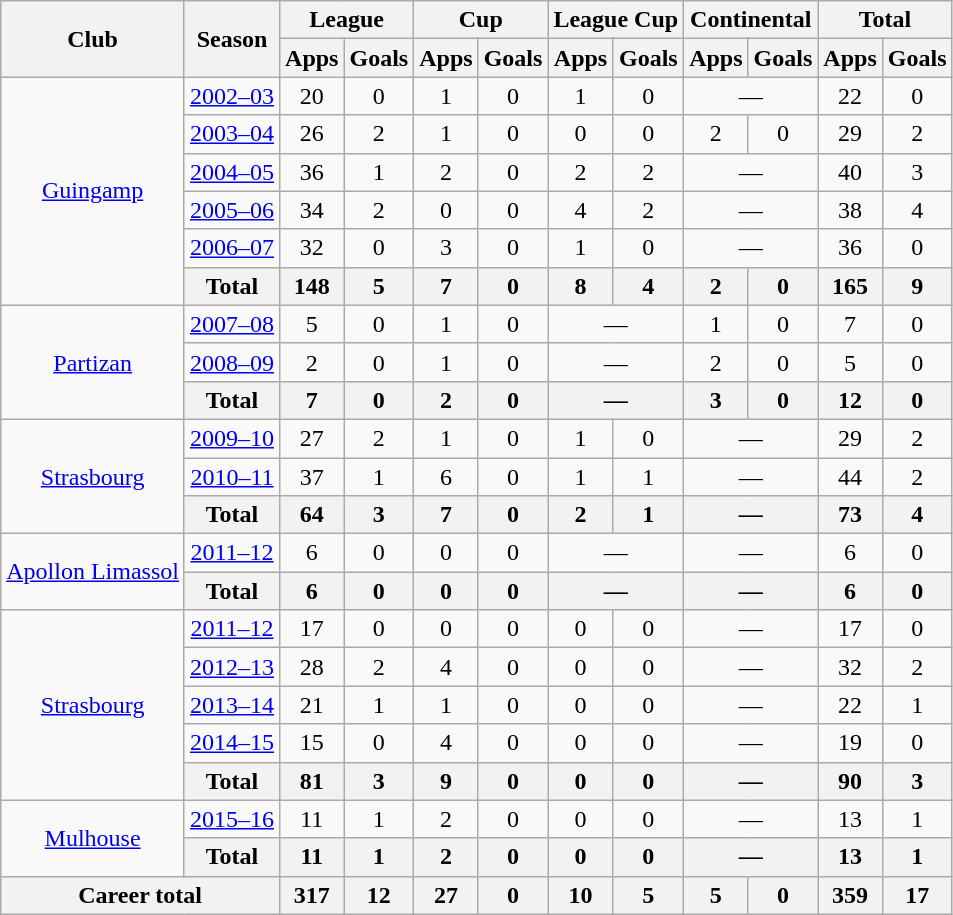<table class="wikitable" style="text-align:center">
<tr>
<th rowspan="2">Club</th>
<th rowspan="2">Season</th>
<th colspan="2">League</th>
<th colspan="2">Cup</th>
<th colspan="2">League Cup</th>
<th colspan="2">Continental</th>
<th colspan="2">Total</th>
</tr>
<tr>
<th>Apps</th>
<th>Goals</th>
<th>Apps</th>
<th>Goals</th>
<th>Apps</th>
<th>Goals</th>
<th>Apps</th>
<th>Goals</th>
<th>Apps</th>
<th>Goals</th>
</tr>
<tr>
<td rowspan="6"><a href='#'>Guingamp</a></td>
<td><a href='#'>2002–03</a></td>
<td>20</td>
<td>0</td>
<td>1</td>
<td>0</td>
<td>1</td>
<td>0</td>
<td colspan="2">—</td>
<td>22</td>
<td>0</td>
</tr>
<tr>
<td><a href='#'>2003–04</a></td>
<td>26</td>
<td>2</td>
<td>1</td>
<td>0</td>
<td>0</td>
<td>0</td>
<td>2</td>
<td>0</td>
<td>29</td>
<td>2</td>
</tr>
<tr>
<td><a href='#'>2004–05</a></td>
<td>36</td>
<td>1</td>
<td>2</td>
<td>0</td>
<td>2</td>
<td>2</td>
<td colspan="2">—</td>
<td>40</td>
<td>3</td>
</tr>
<tr>
<td><a href='#'>2005–06</a></td>
<td>34</td>
<td>2</td>
<td>0</td>
<td>0</td>
<td>4</td>
<td>2</td>
<td colspan="2">—</td>
<td>38</td>
<td>4</td>
</tr>
<tr>
<td><a href='#'>2006–07</a></td>
<td>32</td>
<td>0</td>
<td>3</td>
<td>0</td>
<td>1</td>
<td>0</td>
<td colspan="2">—</td>
<td>36</td>
<td>0</td>
</tr>
<tr>
<th>Total</th>
<th>148</th>
<th>5</th>
<th>7</th>
<th>0</th>
<th>8</th>
<th>4</th>
<th>2</th>
<th>0</th>
<th>165</th>
<th>9</th>
</tr>
<tr>
<td rowspan="3"><a href='#'>Partizan</a></td>
<td><a href='#'>2007–08</a></td>
<td>5</td>
<td>0</td>
<td>1</td>
<td>0</td>
<td colspan="2">—</td>
<td>1</td>
<td>0</td>
<td>7</td>
<td>0</td>
</tr>
<tr>
<td><a href='#'>2008–09</a></td>
<td>2</td>
<td>0</td>
<td>1</td>
<td>0</td>
<td colspan="2">—</td>
<td>2</td>
<td>0</td>
<td>5</td>
<td>0</td>
</tr>
<tr>
<th>Total</th>
<th>7</th>
<th>0</th>
<th>2</th>
<th>0</th>
<th colspan="2">—</th>
<th>3</th>
<th>0</th>
<th>12</th>
<th>0</th>
</tr>
<tr>
<td rowspan="3"><a href='#'>Strasbourg</a></td>
<td><a href='#'>2009–10</a></td>
<td>27</td>
<td>2</td>
<td>1</td>
<td>0</td>
<td>1</td>
<td>0</td>
<td colspan="2">—</td>
<td>29</td>
<td>2</td>
</tr>
<tr>
<td><a href='#'>2010–11</a></td>
<td>37</td>
<td>1</td>
<td>6</td>
<td>0</td>
<td>1</td>
<td>1</td>
<td colspan="2">—</td>
<td>44</td>
<td>2</td>
</tr>
<tr>
<th>Total</th>
<th>64</th>
<th>3</th>
<th>7</th>
<th>0</th>
<th>2</th>
<th>1</th>
<th colspan="2">—</th>
<th>73</th>
<th>4</th>
</tr>
<tr>
<td rowspan="2"><a href='#'>Apollon Limassol</a></td>
<td><a href='#'>2011–12</a></td>
<td>6</td>
<td>0</td>
<td>0</td>
<td>0</td>
<td colspan="2">—</td>
<td colspan="2">—</td>
<td>6</td>
<td>0</td>
</tr>
<tr>
<th>Total</th>
<th>6</th>
<th>0</th>
<th>0</th>
<th>0</th>
<th colspan="2">—</th>
<th colspan="2">—</th>
<th>6</th>
<th>0</th>
</tr>
<tr>
<td rowspan="5"><a href='#'>Strasbourg</a></td>
<td><a href='#'>2011–12</a></td>
<td>17</td>
<td>0</td>
<td>0</td>
<td>0</td>
<td>0</td>
<td>0</td>
<td colspan="2">—</td>
<td>17</td>
<td>0</td>
</tr>
<tr>
<td><a href='#'>2012–13</a></td>
<td>28</td>
<td>2</td>
<td>4</td>
<td>0</td>
<td>0</td>
<td>0</td>
<td colspan="2">—</td>
<td>32</td>
<td>2</td>
</tr>
<tr>
<td><a href='#'>2013–14</a></td>
<td>21</td>
<td>1</td>
<td>1</td>
<td>0</td>
<td>0</td>
<td>0</td>
<td colspan="2">—</td>
<td>22</td>
<td>1</td>
</tr>
<tr>
<td><a href='#'>2014–15</a></td>
<td>15</td>
<td>0</td>
<td>4</td>
<td>0</td>
<td>0</td>
<td>0</td>
<td colspan="2">—</td>
<td>19</td>
<td>0</td>
</tr>
<tr>
<th>Total</th>
<th>81</th>
<th>3</th>
<th>9</th>
<th>0</th>
<th>0</th>
<th>0</th>
<th colspan="2">—</th>
<th>90</th>
<th>3</th>
</tr>
<tr>
<td rowspan="2"><a href='#'>Mulhouse</a></td>
<td><a href='#'>2015–16</a></td>
<td>11</td>
<td>1</td>
<td>2</td>
<td>0</td>
<td>0</td>
<td>0</td>
<td colspan="2">—</td>
<td>13</td>
<td>1</td>
</tr>
<tr>
<th>Total</th>
<th>11</th>
<th>1</th>
<th>2</th>
<th>0</th>
<th>0</th>
<th>0</th>
<th colspan="2">—</th>
<th>13</th>
<th>1</th>
</tr>
<tr>
<th colspan="2">Career total</th>
<th>317</th>
<th>12</th>
<th>27</th>
<th>0</th>
<th>10</th>
<th>5</th>
<th>5</th>
<th>0</th>
<th>359</th>
<th>17</th>
</tr>
</table>
